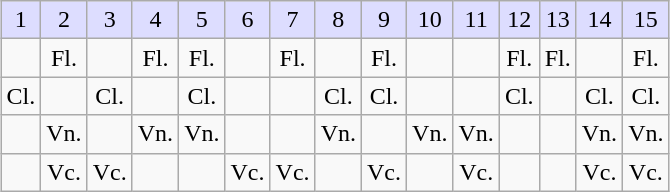<table class="wikitable" border="1" align="center" style="margin: 1em auto 1em auto; text-align:center; width:200px">
<tr bgcolor=#DDDDFF>
<td>1</td>
<td>2</td>
<td>3</td>
<td>4</td>
<td>5</td>
<td>6</td>
<td>7</td>
<td>8</td>
<td>9</td>
<td>10</td>
<td>11</td>
<td>12</td>
<td>13</td>
<td>14</td>
<td>15</td>
</tr>
<tr>
<td></td>
<td>Fl.</td>
<td></td>
<td>Fl.</td>
<td>Fl.</td>
<td></td>
<td>Fl.</td>
<td></td>
<td>Fl.</td>
<td></td>
<td></td>
<td>Fl.</td>
<td>Fl.</td>
<td></td>
<td>Fl.</td>
</tr>
<tr>
<td>Cl.</td>
<td></td>
<td>Cl.</td>
<td></td>
<td>Cl.</td>
<td></td>
<td></td>
<td>Cl.</td>
<td>Cl.</td>
<td></td>
<td></td>
<td>Cl.</td>
<td></td>
<td>Cl.</td>
<td>Cl.</td>
</tr>
<tr>
<td></td>
<td>Vn.</td>
<td></td>
<td>Vn.</td>
<td>Vn.</td>
<td></td>
<td></td>
<td>Vn.</td>
<td></td>
<td>Vn.</td>
<td>Vn.</td>
<td></td>
<td></td>
<td>Vn.</td>
<td>Vn.</td>
</tr>
<tr>
<td></td>
<td>Vc.</td>
<td>Vc.</td>
<td></td>
<td></td>
<td>Vc.</td>
<td>Vc.</td>
<td></td>
<td>Vc.</td>
<td></td>
<td>Vc.</td>
<td></td>
<td></td>
<td>Vc.</td>
<td>Vc.</td>
</tr>
</table>
